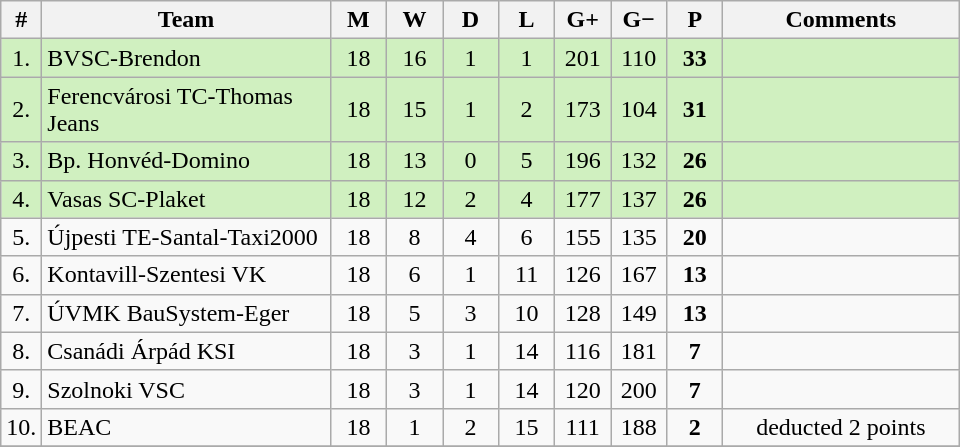<table class="wikitable" style="text-align: center;">
<tr>
<th width="15">#</th>
<th width="185">Team</th>
<th width="30">M</th>
<th width="30">W</th>
<th width="30">D</th>
<th width="30">L</th>
<th width="30">G+</th>
<th width="30">G−</th>
<th width="30">P</th>
<th width="150">Comments</th>
</tr>
<tr style="background: #D0F0C0;">
<td>1.</td>
<td align="left">BVSC-Brendon</td>
<td>18</td>
<td>16</td>
<td>1</td>
<td>1</td>
<td>201</td>
<td>110</td>
<td><strong>33</strong></td>
<td></td>
</tr>
<tr style="background: #D0F0C0;">
<td>2.</td>
<td align="left">Ferencvárosi TC-Thomas Jeans</td>
<td>18</td>
<td>15</td>
<td>1</td>
<td>2</td>
<td>173</td>
<td>104</td>
<td><strong>31</strong></td>
<td></td>
</tr>
<tr style="background: #D0F0C0;">
<td>3.</td>
<td align="left">Bp. Honvéd-Domino</td>
<td>18</td>
<td>13</td>
<td>0</td>
<td>5</td>
<td>196</td>
<td>132</td>
<td><strong>26</strong></td>
<td></td>
</tr>
<tr style="background: #D0F0C0;">
<td>4.</td>
<td align="left">Vasas SC-Plaket</td>
<td>18</td>
<td>12</td>
<td>2</td>
<td>4</td>
<td>177</td>
<td>137</td>
<td><strong>26</strong></td>
<td></td>
</tr>
<tr>
<td>5.</td>
<td align="left">Újpesti TE-Santal-Taxi2000</td>
<td>18</td>
<td>8</td>
<td>4</td>
<td>6</td>
<td>155</td>
<td>135</td>
<td><strong>20</strong></td>
<td></td>
</tr>
<tr>
<td>6.</td>
<td align="left">Kontavill-Szentesi VK</td>
<td>18</td>
<td>6</td>
<td>1</td>
<td>11</td>
<td>126</td>
<td>167</td>
<td><strong>13</strong></td>
<td></td>
</tr>
<tr>
<td>7.</td>
<td align="left">ÚVMK BauSystem-Eger</td>
<td>18</td>
<td>5</td>
<td>3</td>
<td>10</td>
<td>128</td>
<td>149</td>
<td><strong>13</strong></td>
<td></td>
</tr>
<tr>
<td>8.</td>
<td align="left">Csanádi Árpád KSI</td>
<td>18</td>
<td>3</td>
<td>1</td>
<td>14</td>
<td>116</td>
<td>181</td>
<td><strong>7</strong></td>
<td></td>
</tr>
<tr>
<td>9.</td>
<td align="left">Szolnoki VSC</td>
<td>18</td>
<td>3</td>
<td>1</td>
<td>14</td>
<td>120</td>
<td>200</td>
<td><strong>7</strong></td>
<td></td>
</tr>
<tr>
<td>10.</td>
<td align="left">BEAC</td>
<td>18</td>
<td>1</td>
<td>2</td>
<td>15</td>
<td>111</td>
<td>188</td>
<td><strong>2</strong></td>
<td>deducted 2 points</td>
</tr>
<tr>
</tr>
</table>
